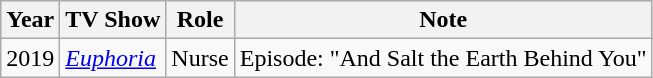<table class="wikitable">
<tr>
<th>Year</th>
<th>TV Show</th>
<th>Role</th>
<th>Note</th>
</tr>
<tr>
<td>2019</td>
<td><em><a href='#'>Euphoria</a></em></td>
<td>Nurse</td>
<td>Episode: "And Salt the Earth Behind You"</td>
</tr>
</table>
